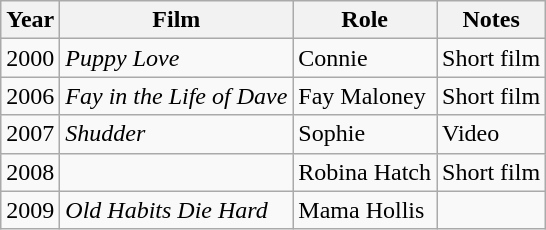<table class="wikitable sortable">
<tr>
<th>Year</th>
<th>Film</th>
<th>Role</th>
<th class="unsortable">Notes</th>
</tr>
<tr>
<td>2000</td>
<td><em>Puppy Love</em></td>
<td>Connie</td>
<td>Short film</td>
</tr>
<tr>
<td>2006</td>
<td><em>Fay in the Life of Dave</em></td>
<td>Fay Maloney</td>
<td>Short film</td>
</tr>
<tr>
<td>2007</td>
<td><em>Shudder</em></td>
<td>Sophie</td>
<td>Video</td>
</tr>
<tr>
<td>2008</td>
<td><em></em></td>
<td>Robina Hatch</td>
<td>Short film</td>
</tr>
<tr>
<td>2009</td>
<td><em>Old Habits Die Hard</em></td>
<td>Mama Hollis</td>
<td></td>
</tr>
</table>
